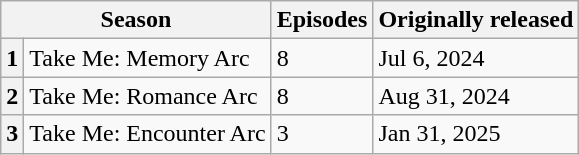<table class="wikitable">
<tr>
<th colspan="2">Season</th>
<th>Episodes</th>
<th>Originally released</th>
</tr>
<tr>
<th>1</th>
<td>Take Me: Memory Arc</td>
<td>8</td>
<td>Jul 6, 2024</td>
</tr>
<tr>
<th>2</th>
<td>Take Me: Romance Arc</td>
<td>8</td>
<td>Aug 31, 2024</td>
</tr>
<tr>
<th>3</th>
<td>Take Me: Encounter Arc</td>
<td>3</td>
<td>Jan 31, 2025</td>
</tr>
</table>
